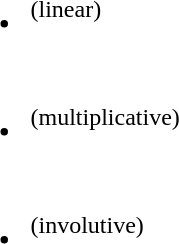<table>
<tr>
<td><br><ul><li></li></ul></td>
<td>(linear)</td>
</tr>
<tr>
<td><br><ul><li></li></ul></td>
<td>(multiplicative)</td>
</tr>
<tr>
<td><br><ul><li></li></ul></td>
<td>(involutive)</td>
</tr>
</table>
